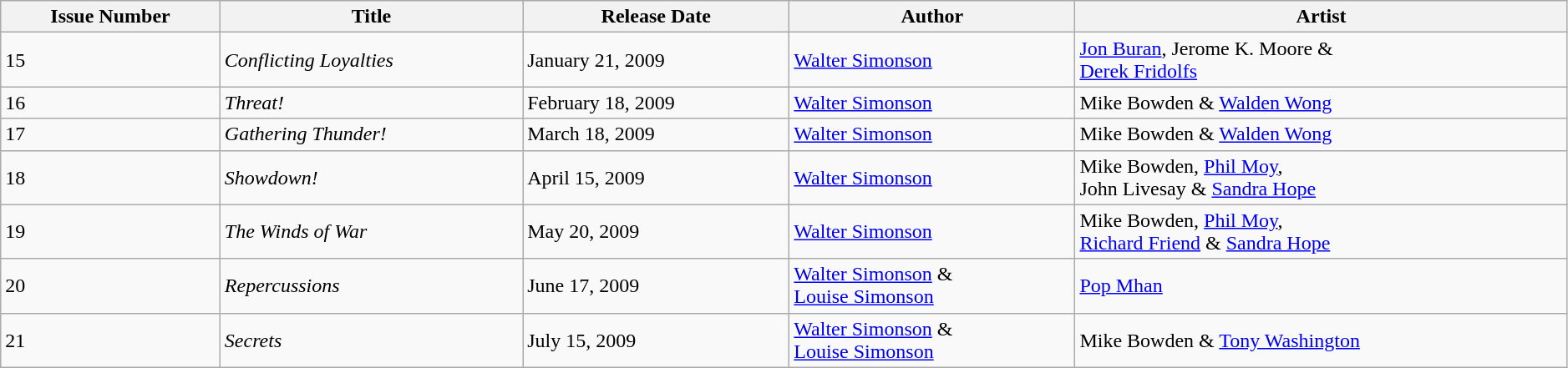<table class="wikitable" style="width:99%;" style="background: #FFFFFF;">
<tr>
<th>Issue Number</th>
<th>Title</th>
<th>Release Date</th>
<th>Author</th>
<th>Artist</th>
</tr>
<tr>
<td>15</td>
<td><em>Conflicting Loyalties</em></td>
<td>January 21, 2009</td>
<td><a href='#'>Walter Simonson</a></td>
<td><a href='#'>Jon Buran</a>, Jerome K. Moore &<br><a href='#'>Derek Fridolfs</a></td>
</tr>
<tr>
<td>16</td>
<td><em>Threat!</em></td>
<td>February 18, 2009</td>
<td><a href='#'>Walter Simonson</a></td>
<td>Mike Bowden & <a href='#'>Walden Wong</a></td>
</tr>
<tr>
<td>17</td>
<td><em>Gathering Thunder!</em></td>
<td>March 18, 2009</td>
<td><a href='#'>Walter Simonson</a></td>
<td>Mike Bowden & <a href='#'>Walden Wong</a></td>
</tr>
<tr>
<td>18</td>
<td><em>Showdown!</em></td>
<td>April 15, 2009</td>
<td><a href='#'>Walter Simonson</a></td>
<td>Mike Bowden, <a href='#'>Phil Moy</a>,<br>John Livesay & <a href='#'>Sandra Hope</a></td>
</tr>
<tr>
<td>19</td>
<td><em>The Winds of War</em></td>
<td>May 20, 2009</td>
<td><a href='#'>Walter Simonson</a></td>
<td>Mike Bowden, <a href='#'>Phil Moy</a>,<br><a href='#'>Richard Friend</a> & <a href='#'>Sandra Hope</a></td>
</tr>
<tr>
<td>20</td>
<td><em>Repercussions</em></td>
<td>June 17, 2009</td>
<td><a href='#'>Walter Simonson</a> &<br><a href='#'>Louise Simonson</a></td>
<td><a href='#'>Pop Mhan</a></td>
</tr>
<tr>
<td>21</td>
<td><em>Secrets</em></td>
<td>July 15, 2009</td>
<td><a href='#'>Walter Simonson</a> &<br><a href='#'>Louise Simonson</a></td>
<td>Mike Bowden & <a href='#'>Tony Washington</a></td>
</tr>
</table>
